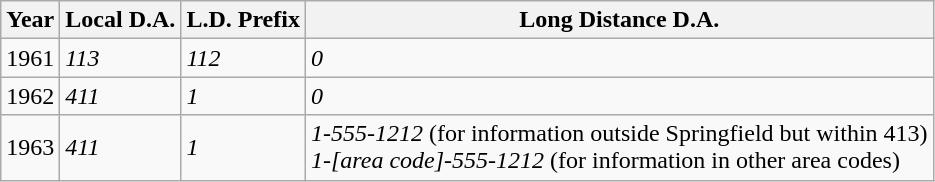<table class="wikitable">
<tr>
<th>Year</th>
<th>Local D.A.</th>
<th>L.D. Prefix</th>
<th>Long Distance D.A.</th>
</tr>
<tr>
<td>1961</td>
<td><em>113</em></td>
<td><em>112</em></td>
<td><em>0</em></td>
</tr>
<tr>
<td>1962</td>
<td><em>411</em></td>
<td><em>1</em></td>
<td><em>0</em></td>
</tr>
<tr>
<td>1963</td>
<td><em>411</em></td>
<td><em>1</em></td>
<td><em>1-555-1212</em> (for information outside Springfield but within 413)<br><em>1-[area code]-555-1212</em> (for information in other area codes)</td>
</tr>
</table>
